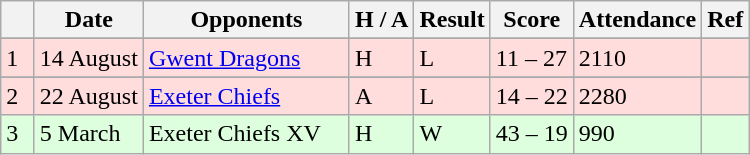<table class="wikitable" style="text-align:left">
<tr>
<th width="15"></th>
<th>Date</th>
<th width="130">Opponents</th>
<th>H / A</th>
<th>Result</th>
<th>Score</th>
<th>Attendance</th>
<th>Ref</th>
</tr>
<tr>
</tr>
<tr bgcolor="#ffdddd">
<td>1</td>
<td>14 August</td>
<td><a href='#'>Gwent Dragons</a></td>
<td>H</td>
<td>L</td>
<td>11 – 27</td>
<td>2110</td>
<td></td>
</tr>
<tr>
</tr>
<tr bgcolor="#ffdddd">
<td>2</td>
<td>22 August</td>
<td><a href='#'>Exeter Chiefs</a></td>
<td>A</td>
<td>L</td>
<td>14 – 22</td>
<td>2280</td>
<td></td>
</tr>
<tr bgcolor="#ddffdd">
<td>3</td>
<td>5 March</td>
<td>Exeter Chiefs XV</td>
<td>H</td>
<td>W</td>
<td>43 – 19</td>
<td>990</td>
<td></td>
</tr>
</table>
